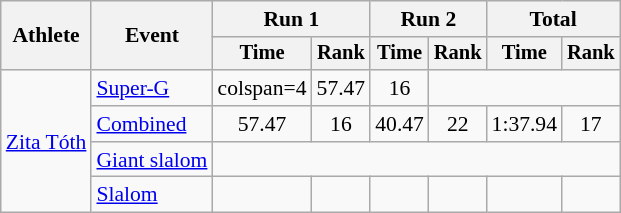<table class="wikitable" style="font-size:90%">
<tr>
<th rowspan=2>Athlete</th>
<th rowspan=2>Event</th>
<th colspan=2>Run 1</th>
<th colspan=2>Run 2</th>
<th colspan=2>Total</th>
</tr>
<tr style="font-size:95%">
<th>Time</th>
<th>Rank</th>
<th>Time</th>
<th>Rank</th>
<th>Time</th>
<th>Rank</th>
</tr>
<tr align=center>
<td align="left" rowspan="4"><a href='#'>Zita Tóth</a></td>
<td align="left"><a href='#'>Super-G</a></td>
<td>colspan=4</td>
<td>57.47</td>
<td>16</td>
</tr>
<tr align=center>
<td align="left"><a href='#'>Combined</a></td>
<td>57.47</td>
<td>16</td>
<td>40.47</td>
<td>22</td>
<td>1:37.94</td>
<td>17</td>
</tr>
<tr align=center>
<td align="left"><a href='#'>Giant slalom</a></td>
<td colspan=6></td>
</tr>
<tr>
<td align="left"><a href='#'>Slalom</a></td>
<td></td>
<td></td>
<td></td>
<td></td>
<td></td>
<td></td>
</tr>
</table>
